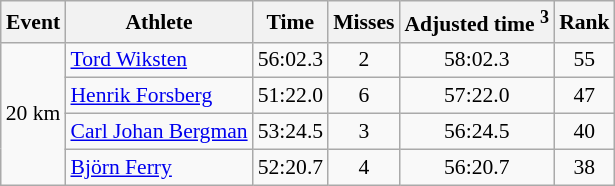<table class="wikitable" style="font-size:90%">
<tr>
<th>Event</th>
<th>Athlete</th>
<th>Time</th>
<th>Misses</th>
<th>Adjusted time <sup>3</sup></th>
<th>Rank</th>
</tr>
<tr>
<td rowspan="4">20 km</td>
<td><a href='#'>Tord Wiksten</a></td>
<td align="center">56:02.3</td>
<td align="center">2</td>
<td align="center">58:02.3</td>
<td align="center">55</td>
</tr>
<tr>
<td><a href='#'>Henrik Forsberg</a></td>
<td align="center">51:22.0</td>
<td align="center">6</td>
<td align="center">57:22.0</td>
<td align="center">47</td>
</tr>
<tr>
<td><a href='#'>Carl Johan Bergman</a></td>
<td align="center">53:24.5</td>
<td align="center">3</td>
<td align="center">56:24.5</td>
<td align="center">40</td>
</tr>
<tr>
<td><a href='#'>Björn Ferry</a></td>
<td align="center">52:20.7</td>
<td align="center">4</td>
<td align="center">56:20.7</td>
<td align="center">38</td>
</tr>
</table>
